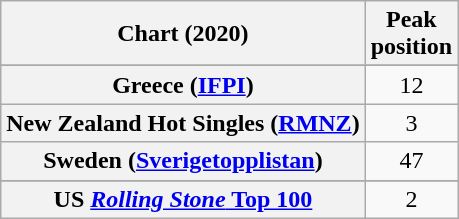<table class="wikitable sortable plainrowheaders" style="text-align:center">
<tr>
<th scope="col">Chart (2020)</th>
<th scope="col">Peak<br>position</th>
</tr>
<tr>
</tr>
<tr>
<th scope="row">Greece (<a href='#'>IFPI</a>)</th>
<td>12</td>
</tr>
<tr>
<th scope="row">New Zealand Hot Singles (<a href='#'>RMNZ</a>)</th>
<td>3</td>
</tr>
<tr>
<th scope="row">Sweden (<a href='#'>Sverigetopplistan</a>)</th>
<td>47</td>
</tr>
<tr>
</tr>
<tr>
<th scope="row">US <a href='#'><em>Rolling Stone</em> Top 100</a></th>
<td>2</td>
</tr>
</table>
